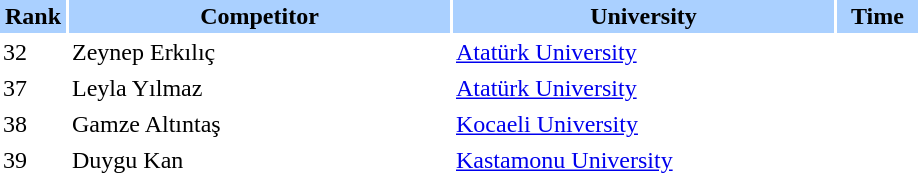<table border="0" cellspacing="2" cellpadding="2">
<tr bgcolor=AAD0FF>
<th width=40>Rank</th>
<th width=250>Competitor</th>
<th width=250>University</th>
<th width=50>Time</th>
</tr>
<tr>
<td>32</td>
<td>Zeynep Erkılıç</td>
<td><a href='#'>Atatürk University</a></td>
<td></td>
</tr>
<tr>
<td>37</td>
<td>Leyla Yılmaz</td>
<td><a href='#'>Atatürk University</a></td>
<td></td>
</tr>
<tr>
<td>38</td>
<td>Gamze Altıntaş</td>
<td><a href='#'>Kocaeli University</a></td>
<td></td>
</tr>
<tr>
<td>39</td>
<td>Duygu Kan</td>
<td><a href='#'>Kastamonu University</a></td>
<td></td>
</tr>
</table>
